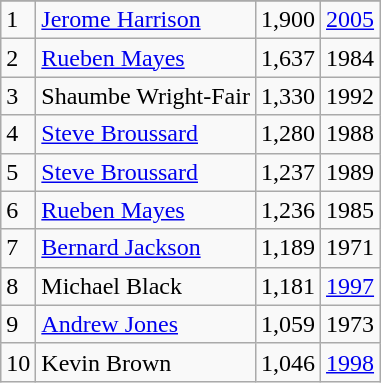<table class="wikitable">
<tr>
</tr>
<tr>
<td>1</td>
<td><a href='#'>Jerome Harrison</a></td>
<td>1,900</td>
<td><a href='#'>2005</a></td>
</tr>
<tr>
<td>2</td>
<td><a href='#'>Rueben Mayes</a></td>
<td>1,637</td>
<td>1984</td>
</tr>
<tr>
<td>3</td>
<td>Shaumbe Wright-Fair</td>
<td>1,330</td>
<td>1992</td>
</tr>
<tr>
<td>4</td>
<td><a href='#'>Steve Broussard</a></td>
<td>1,280</td>
<td>1988</td>
</tr>
<tr>
<td>5</td>
<td><a href='#'>Steve Broussard</a></td>
<td>1,237</td>
<td>1989</td>
</tr>
<tr>
<td>6</td>
<td><a href='#'>Rueben Mayes</a></td>
<td>1,236</td>
<td>1985</td>
</tr>
<tr>
<td>7</td>
<td><a href='#'>Bernard Jackson</a></td>
<td>1,189</td>
<td>1971</td>
</tr>
<tr>
<td>8</td>
<td>Michael Black</td>
<td>1,181</td>
<td><a href='#'>1997</a></td>
</tr>
<tr>
<td>9</td>
<td><a href='#'>Andrew Jones</a></td>
<td>1,059</td>
<td>1973</td>
</tr>
<tr>
<td>10</td>
<td>Kevin Brown</td>
<td>1,046</td>
<td><a href='#'>1998</a></td>
</tr>
</table>
